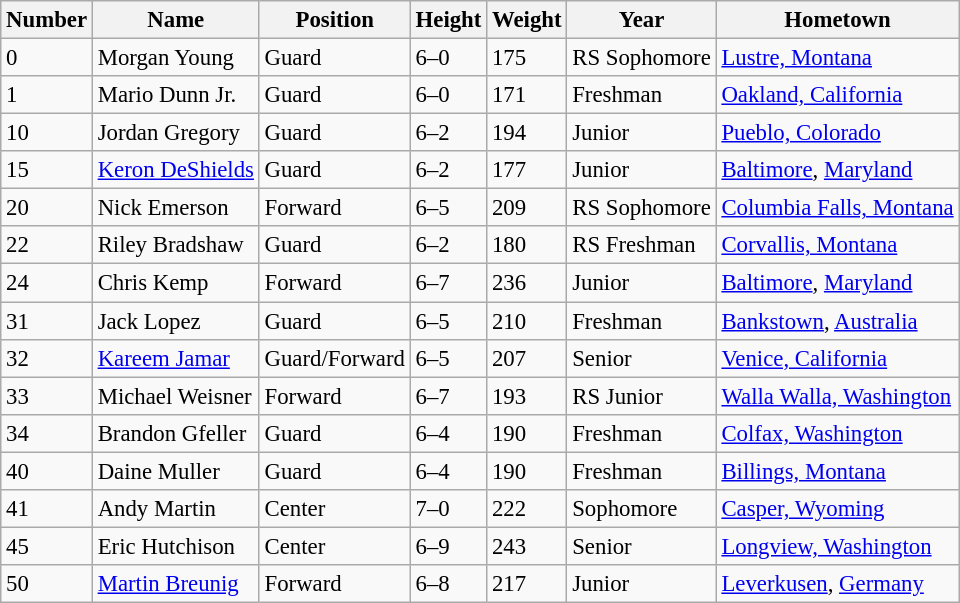<table class="wikitable sortable" style="font-size: 95%;">
<tr>
<th>Number</th>
<th>Name</th>
<th>Position</th>
<th>Height</th>
<th>Weight</th>
<th>Year</th>
<th>Hometown</th>
</tr>
<tr>
<td>0</td>
<td>Morgan Young</td>
<td>Guard</td>
<td>6–0</td>
<td>175</td>
<td>RS Sophomore</td>
<td><a href='#'>Lustre, Montana</a></td>
</tr>
<tr>
<td>1</td>
<td>Mario Dunn Jr.</td>
<td>Guard</td>
<td>6–0</td>
<td>171</td>
<td>Freshman</td>
<td><a href='#'>Oakland, California</a></td>
</tr>
<tr>
<td>10</td>
<td>Jordan Gregory</td>
<td>Guard</td>
<td>6–2</td>
<td>194</td>
<td>Junior</td>
<td><a href='#'>Pueblo, Colorado</a></td>
</tr>
<tr>
<td>15</td>
<td><a href='#'>Keron DeShields</a></td>
<td>Guard</td>
<td>6–2</td>
<td>177</td>
<td>Junior</td>
<td><a href='#'>Baltimore</a>, <a href='#'>Maryland</a></td>
</tr>
<tr>
<td>20</td>
<td>Nick Emerson</td>
<td>Forward</td>
<td>6–5</td>
<td>209</td>
<td>RS Sophomore</td>
<td><a href='#'>Columbia Falls, Montana</a></td>
</tr>
<tr>
<td>22</td>
<td>Riley Bradshaw</td>
<td>Guard</td>
<td>6–2</td>
<td>180</td>
<td>RS Freshman</td>
<td><a href='#'>Corvallis, Montana</a></td>
</tr>
<tr>
<td>24</td>
<td>Chris Kemp</td>
<td>Forward</td>
<td>6–7</td>
<td>236</td>
<td>Junior</td>
<td><a href='#'>Baltimore</a>, <a href='#'>Maryland</a></td>
</tr>
<tr>
<td>31</td>
<td>Jack Lopez</td>
<td>Guard</td>
<td>6–5</td>
<td>210</td>
<td>Freshman</td>
<td><a href='#'>Bankstown</a>, <a href='#'>Australia</a></td>
</tr>
<tr>
<td>32</td>
<td><a href='#'>Kareem Jamar</a></td>
<td>Guard/Forward</td>
<td>6–5</td>
<td>207</td>
<td>Senior</td>
<td><a href='#'>Venice, California</a></td>
</tr>
<tr>
<td>33</td>
<td>Michael Weisner</td>
<td>Forward</td>
<td>6–7</td>
<td>193</td>
<td>RS Junior</td>
<td><a href='#'>Walla Walla, Washington</a></td>
</tr>
<tr>
<td>34</td>
<td>Brandon Gfeller</td>
<td>Guard</td>
<td>6–4</td>
<td>190</td>
<td>Freshman</td>
<td><a href='#'>Colfax, Washington</a></td>
</tr>
<tr>
<td>40</td>
<td>Daine Muller</td>
<td>Guard</td>
<td>6–4</td>
<td>190</td>
<td>Freshman</td>
<td><a href='#'>Billings, Montana</a></td>
</tr>
<tr>
<td>41</td>
<td>Andy Martin</td>
<td>Center</td>
<td>7–0</td>
<td>222</td>
<td>Sophomore</td>
<td><a href='#'>Casper, Wyoming</a></td>
</tr>
<tr>
<td>45</td>
<td>Eric Hutchison</td>
<td>Center</td>
<td>6–9</td>
<td>243</td>
<td>Senior</td>
<td><a href='#'>Longview, Washington</a></td>
</tr>
<tr>
<td>50</td>
<td><a href='#'>Martin Breunig</a></td>
<td>Forward</td>
<td>6–8</td>
<td>217</td>
<td>Junior</td>
<td><a href='#'>Leverkusen</a>, <a href='#'>Germany</a></td>
</tr>
</table>
